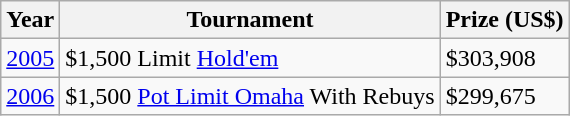<table class="wikitable">
<tr>
<th>Year</th>
<th>Tournament</th>
<th>Prize (US$)</th>
</tr>
<tr>
<td><a href='#'>2005</a></td>
<td>$1,500 Limit <a href='#'>Hold'em</a></td>
<td>$303,908</td>
</tr>
<tr>
<td><a href='#'>2006</a></td>
<td>$1,500 <a href='#'>Pot Limit Omaha</a> With Rebuys</td>
<td>$299,675</td>
</tr>
</table>
